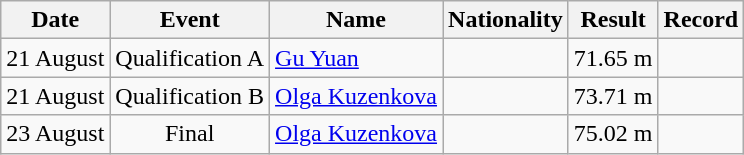<table class=wikitable style=text-align:center>
<tr>
<th>Date</th>
<th>Event</th>
<th>Name</th>
<th>Nationality</th>
<th>Result</th>
<th>Record</th>
</tr>
<tr>
<td>21 August</td>
<td>Qualification A</td>
<td align=left><a href='#'>Gu Yuan</a></td>
<td align=left></td>
<td>71.65 m</td>
<td></td>
</tr>
<tr>
<td>21 August</td>
<td>Qualification B</td>
<td align=left><a href='#'>Olga Kuzenkova</a></td>
<td align=left></td>
<td>73.71 m</td>
<td></td>
</tr>
<tr>
<td>23 August</td>
<td>Final</td>
<td align=left><a href='#'>Olga Kuzenkova</a></td>
<td align=left></td>
<td>75.02 m</td>
<td></td>
</tr>
</table>
